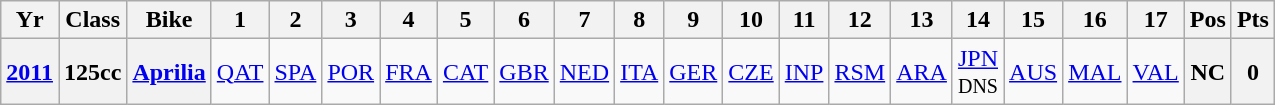<table class="wikitable" style="text-align:center">
<tr>
<th>Yr</th>
<th>Class</th>
<th>Bike</th>
<th>1</th>
<th>2</th>
<th>3</th>
<th>4</th>
<th>5</th>
<th>6</th>
<th>7</th>
<th>8</th>
<th>9</th>
<th>10</th>
<th>11</th>
<th>12</th>
<th>13</th>
<th>14</th>
<th>15</th>
<th>16</th>
<th>17</th>
<th>Pos</th>
<th>Pts</th>
</tr>
<tr>
<th align="left"><a href='#'>2011</a></th>
<th align="left">125cc</th>
<th align="left"><a href='#'>Aprilia</a></th>
<td><a href='#'>QAT</a></td>
<td><a href='#'>SPA</a></td>
<td><a href='#'>POR</a></td>
<td><a href='#'>FRA</a></td>
<td><a href='#'>CAT</a></td>
<td><a href='#'>GBR</a></td>
<td><a href='#'>NED</a></td>
<td><a href='#'>ITA</a></td>
<td><a href='#'>GER</a></td>
<td><a href='#'>CZE</a></td>
<td><a href='#'>INP</a></td>
<td><a href='#'>RSM</a></td>
<td><a href='#'>ARA</a></td>
<td><a href='#'>JPN</a><br><small>DNS</small></td>
<td><a href='#'>AUS</a></td>
<td><a href='#'>MAL</a></td>
<td><a href='#'>VAL</a></td>
<th>NC</th>
<th>0</th>
</tr>
</table>
